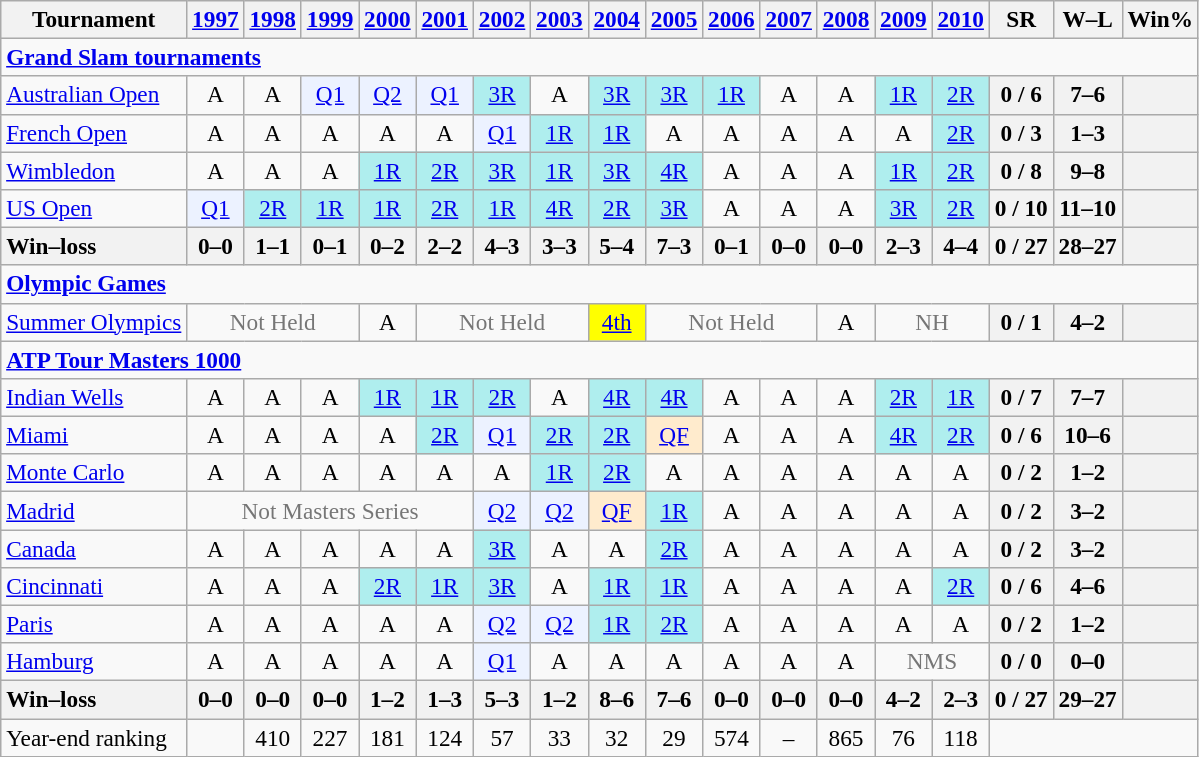<table class=wikitable style=text-align:center;font-size:97%>
<tr>
<th>Tournament</th>
<th><a href='#'>1997</a></th>
<th><a href='#'>1998</a></th>
<th><a href='#'>1999</a></th>
<th><a href='#'>2000</a></th>
<th><a href='#'>2001</a></th>
<th><a href='#'>2002</a></th>
<th><a href='#'>2003</a></th>
<th><a href='#'>2004</a></th>
<th><a href='#'>2005</a></th>
<th><a href='#'>2006</a></th>
<th><a href='#'>2007</a></th>
<th><a href='#'>2008</a></th>
<th><a href='#'>2009</a></th>
<th><a href='#'>2010</a></th>
<th>SR</th>
<th>W–L</th>
<th>Win%</th>
</tr>
<tr>
<td colspan=25 style=text-align:left><a href='#'><strong>Grand Slam tournaments</strong></a></td>
</tr>
<tr>
<td align=left><a href='#'>Australian Open</a></td>
<td>A</td>
<td>A</td>
<td bgcolor=ecf2ff><a href='#'>Q1</a></td>
<td bgcolor=ecf2ff><a href='#'>Q2</a></td>
<td bgcolor=ecf2ff><a href='#'>Q1</a></td>
<td bgcolor=afeeee><a href='#'>3R</a></td>
<td>A</td>
<td bgcolor=afeeee><a href='#'>3R</a></td>
<td bgcolor=afeeee><a href='#'>3R</a></td>
<td bgcolor=afeeee><a href='#'>1R</a></td>
<td>A</td>
<td>A</td>
<td bgcolor=afeeee><a href='#'>1R</a></td>
<td bgcolor=afeeee><a href='#'>2R</a></td>
<th>0 / 6</th>
<th>7–6</th>
<th></th>
</tr>
<tr>
<td align=left><a href='#'>French Open</a></td>
<td>A</td>
<td>A</td>
<td>A</td>
<td>A</td>
<td>A</td>
<td bgcolor=ecf2ff><a href='#'>Q1</a></td>
<td bgcolor=afeeee><a href='#'>1R</a></td>
<td bgcolor=afeeee><a href='#'>1R</a></td>
<td>A</td>
<td>A</td>
<td>A</td>
<td>A</td>
<td>A</td>
<td bgcolor=afeeee><a href='#'>2R</a></td>
<th>0 / 3</th>
<th>1–3</th>
<th></th>
</tr>
<tr>
<td align=left><a href='#'>Wimbledon</a></td>
<td>A</td>
<td>A</td>
<td>A</td>
<td bgcolor=afeeee><a href='#'>1R</a></td>
<td bgcolor=afeeee><a href='#'>2R</a></td>
<td bgcolor=afeeee><a href='#'>3R</a></td>
<td bgcolor=afeeee><a href='#'>1R</a></td>
<td bgcolor=afeeee><a href='#'>3R</a></td>
<td bgcolor=afeeee><a href='#'>4R</a></td>
<td>A</td>
<td>A</td>
<td>A</td>
<td bgcolor=afeeee><a href='#'>1R</a></td>
<td bgcolor=afeeee><a href='#'>2R</a></td>
<th>0 / 8</th>
<th>9–8</th>
<th></th>
</tr>
<tr>
<td align=left><a href='#'>US Open</a></td>
<td bgcolor=ecf2ff><a href='#'>Q1</a></td>
<td bgcolor=afeeee><a href='#'>2R</a></td>
<td bgcolor=afeeee><a href='#'>1R</a></td>
<td bgcolor=afeeee><a href='#'>1R</a></td>
<td bgcolor=afeeee><a href='#'>2R</a></td>
<td bgcolor=afeeee><a href='#'>1R</a></td>
<td bgcolor=afeeee><a href='#'>4R</a></td>
<td bgcolor=afeeee><a href='#'>2R</a></td>
<td bgcolor=afeeee><a href='#'>3R</a></td>
<td>A</td>
<td>A</td>
<td>A</td>
<td bgcolor=afeeee><a href='#'>3R</a></td>
<td bgcolor=afeeee><a href='#'>2R</a></td>
<th>0 / 10</th>
<th>11–10</th>
<th></th>
</tr>
<tr>
<th style=text-align:left><strong>Win–loss</strong></th>
<th>0–0</th>
<th>1–1</th>
<th>0–1</th>
<th>0–2</th>
<th>2–2</th>
<th>4–3</th>
<th>3–3</th>
<th>5–4</th>
<th>7–3</th>
<th>0–1</th>
<th>0–0</th>
<th>0–0</th>
<th>2–3</th>
<th>4–4</th>
<th>0 / 27</th>
<th>28–27</th>
<th></th>
</tr>
<tr>
<td colspan=20 align=left><strong><a href='#'>Olympic Games</a></strong></td>
</tr>
<tr>
<td align=left><a href='#'>Summer Olympics</a></td>
<td colspan=3 style=color:#767676>Not Held</td>
<td>A</td>
<td colspan=3 style=color:#767676>Not Held</td>
<td bgcolor=yellow><a href='#'>4th</a></td>
<td colspan=3 style=color:#767676>Not Held</td>
<td>A</td>
<td colspan=2 style=color:#767676>NH</td>
<th>0 / 1</th>
<th>4–2</th>
<th></th>
</tr>
<tr>
<td colspan=25 style=text-align:left><strong><a href='#'>ATP Tour Masters 1000</a></strong></td>
</tr>
<tr>
<td align=left><a href='#'>Indian Wells</a></td>
<td>A</td>
<td>A</td>
<td>A</td>
<td bgcolor=afeeee><a href='#'>1R</a></td>
<td bgcolor=afeeee><a href='#'>1R</a></td>
<td bgcolor=afeeee><a href='#'>2R</a></td>
<td>A</td>
<td bgcolor=afeeee><a href='#'>4R</a></td>
<td bgcolor=afeeee><a href='#'>4R</a></td>
<td>A</td>
<td>A</td>
<td>A</td>
<td bgcolor=afeeee><a href='#'>2R</a></td>
<td bgcolor=afeeee><a href='#'>1R</a></td>
<th>0 / 7</th>
<th>7–7</th>
<th></th>
</tr>
<tr>
<td align=left><a href='#'>Miami</a></td>
<td>A</td>
<td>A</td>
<td>A</td>
<td>A</td>
<td bgcolor=afeeee><a href='#'>2R</a></td>
<td bgcolor=ecf2ff><a href='#'>Q1</a></td>
<td bgcolor=afeeee><a href='#'>2R</a></td>
<td bgcolor=afeeee><a href='#'>2R</a></td>
<td bgcolor=ffebcd><a href='#'>QF</a></td>
<td>A</td>
<td>A</td>
<td>A</td>
<td bgcolor=afeeee><a href='#'>4R</a></td>
<td bgcolor=afeeee><a href='#'>2R</a></td>
<th>0 / 6</th>
<th>10–6</th>
<th></th>
</tr>
<tr>
<td align=left><a href='#'>Monte Carlo</a></td>
<td>A</td>
<td>A</td>
<td>A</td>
<td>A</td>
<td>A</td>
<td>A</td>
<td bgcolor=afeeee><a href='#'>1R</a></td>
<td bgcolor=afeeee><a href='#'>2R</a></td>
<td>A</td>
<td>A</td>
<td>A</td>
<td>A</td>
<td>A</td>
<td>A</td>
<th>0 / 2</th>
<th>1–2</th>
<th></th>
</tr>
<tr>
<td align=left><a href='#'>Madrid</a></td>
<td colspan=5 style=color:#767676>Not Masters Series</td>
<td bgcolor=ecf2ff><a href='#'>Q2</a></td>
<td bgcolor=ecf2ff><a href='#'>Q2</a></td>
<td bgcolor=ffebcd><a href='#'>QF</a></td>
<td bgcolor=afeeee><a href='#'>1R</a></td>
<td>A</td>
<td>A</td>
<td>A</td>
<td>A</td>
<td>A</td>
<th>0 / 2</th>
<th>3–2</th>
<th></th>
</tr>
<tr>
<td align=left><a href='#'>Canada</a></td>
<td>A</td>
<td>A</td>
<td>A</td>
<td>A</td>
<td>A</td>
<td bgcolor=afeeee><a href='#'>3R</a></td>
<td>A</td>
<td>A</td>
<td bgcolor=afeeee><a href='#'>2R</a></td>
<td>A</td>
<td>A</td>
<td>A</td>
<td>A</td>
<td>A</td>
<th>0 / 2</th>
<th>3–2</th>
<th></th>
</tr>
<tr>
<td align=left><a href='#'>Cincinnati</a></td>
<td>A</td>
<td>A</td>
<td>A</td>
<td bgcolor=afeeee><a href='#'>2R</a></td>
<td bgcolor=afeeee><a href='#'>1R</a></td>
<td bgcolor=afeeee><a href='#'>3R</a></td>
<td>A</td>
<td bgcolor=afeeee><a href='#'>1R</a></td>
<td bgcolor=afeeee><a href='#'>1R</a></td>
<td>A</td>
<td>A</td>
<td>A</td>
<td>A</td>
<td bgcolor=afeeee><a href='#'>2R</a></td>
<th>0 / 6</th>
<th>4–6</th>
<th></th>
</tr>
<tr>
<td align=left><a href='#'>Paris</a></td>
<td>A</td>
<td>A</td>
<td>A</td>
<td>A</td>
<td>A</td>
<td bgcolor=ecf2ff><a href='#'>Q2</a></td>
<td bgcolor=ecf2ff><a href='#'>Q2</a></td>
<td bgcolor=afeeee><a href='#'>1R</a></td>
<td bgcolor=afeeee><a href='#'>2R</a></td>
<td>A</td>
<td>A</td>
<td>A</td>
<td>A</td>
<td>A</td>
<th>0 / 2</th>
<th>1–2</th>
<th></th>
</tr>
<tr>
<td align=left><a href='#'>Hamburg</a></td>
<td>A</td>
<td>A</td>
<td>A</td>
<td>A</td>
<td>A</td>
<td bgcolor=ecf2ff><a href='#'>Q1</a></td>
<td>A</td>
<td>A</td>
<td>A</td>
<td>A</td>
<td>A</td>
<td>A</td>
<td colspan=2 style=color:#767676>NMS</td>
<th>0 / 0</th>
<th>0–0</th>
<th></th>
</tr>
<tr>
<th style=text-align:left><strong>Win–loss</strong></th>
<th>0–0</th>
<th>0–0</th>
<th>0–0</th>
<th>1–2</th>
<th>1–3</th>
<th>5–3</th>
<th>1–2</th>
<th>8–6</th>
<th>7–6</th>
<th>0–0</th>
<th>0–0</th>
<th>0–0</th>
<th>4–2</th>
<th>2–3</th>
<th>0 / 27</th>
<th>29–27</th>
<th></th>
</tr>
<tr>
<td style=text-align:left>Year-end ranking</td>
<td></td>
<td>410</td>
<td>227</td>
<td>181</td>
<td>124</td>
<td>57</td>
<td>33</td>
<td>32</td>
<td>29</td>
<td>574</td>
<td>–</td>
<td>865</td>
<td>76</td>
<td>118</td>
<td colspan=3></td>
</tr>
</table>
